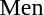<table>
<tr>
<td>Men</td>
<td></td>
<td></td>
<td></td>
</tr>
</table>
